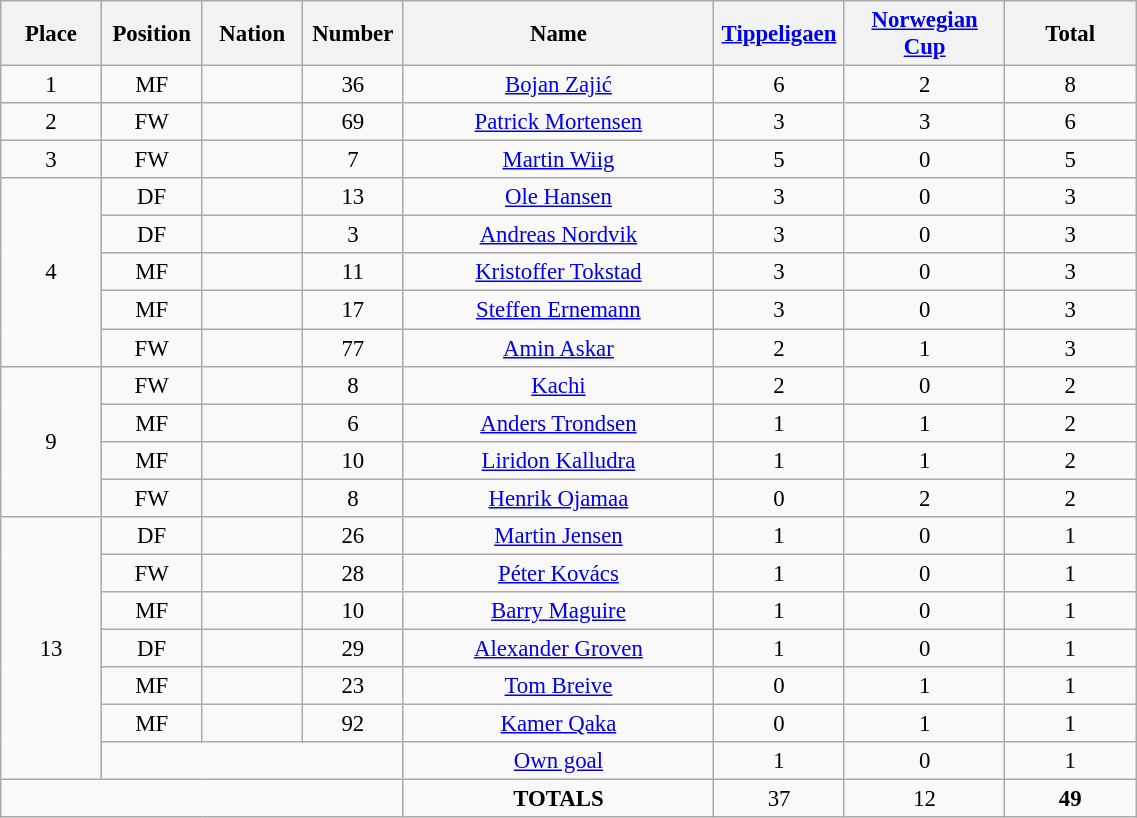<table class="wikitable" style="font-size: 95%; text-align: center;">
<tr>
<th width=60>Place</th>
<th width=60>Position</th>
<th width=60>Nation</th>
<th width=60>Number</th>
<th width=200>Name</th>
<th width=80><a href='#'>Tippeligaen</a></th>
<th width=100><a href='#'>Norwegian Cup</a></th>
<th width=80><strong>Total</strong></th>
</tr>
<tr>
<td>1</td>
<td>MF</td>
<td></td>
<td>36</td>
<td><a href='#'>Bojan Zajić</a></td>
<td>6</td>
<td>2</td>
<td>8</td>
</tr>
<tr>
<td>2</td>
<td>FW</td>
<td></td>
<td>69</td>
<td><a href='#'>Patrick Mortensen</a></td>
<td>3</td>
<td>3</td>
<td>6</td>
</tr>
<tr>
<td>3</td>
<td>FW</td>
<td></td>
<td>7</td>
<td><a href='#'>Martin Wiig</a></td>
<td>5</td>
<td>0</td>
<td>5</td>
</tr>
<tr>
<td rowspan="5">4</td>
<td>DF</td>
<td></td>
<td>13</td>
<td><a href='#'>Ole Hansen</a></td>
<td>3</td>
<td>0</td>
<td>3</td>
</tr>
<tr>
<td>DF</td>
<td></td>
<td>3</td>
<td><a href='#'>Andreas Nordvik</a></td>
<td>3</td>
<td>0</td>
<td>3</td>
</tr>
<tr>
<td>MF</td>
<td></td>
<td>11</td>
<td><a href='#'>Kristoffer Tokstad</a></td>
<td>3</td>
<td>0</td>
<td>3</td>
</tr>
<tr>
<td>MF</td>
<td></td>
<td>17</td>
<td><a href='#'>Steffen Ernemann</a></td>
<td>3</td>
<td>0</td>
<td>3</td>
</tr>
<tr>
<td>FW</td>
<td></td>
<td>77</td>
<td><a href='#'>Amin Askar</a></td>
<td>2</td>
<td>1</td>
<td>3</td>
</tr>
<tr>
<td rowspan="4">9</td>
<td>FW</td>
<td></td>
<td>8</td>
<td><a href='#'>Kachi</a></td>
<td>2</td>
<td>0</td>
<td>2</td>
</tr>
<tr>
<td>MF</td>
<td></td>
<td>6</td>
<td><a href='#'>Anders Trondsen</a></td>
<td>1</td>
<td>1</td>
<td>2</td>
</tr>
<tr>
<td>MF</td>
<td></td>
<td>10</td>
<td><a href='#'>Liridon Kalludra</a></td>
<td>1</td>
<td>1</td>
<td>2</td>
</tr>
<tr>
<td>FW</td>
<td></td>
<td>8</td>
<td><a href='#'>Henrik Ojamaa</a></td>
<td>0</td>
<td>2</td>
<td>2</td>
</tr>
<tr>
<td rowspan="7">13</td>
<td>DF</td>
<td></td>
<td>26</td>
<td><a href='#'>Martin Jensen</a></td>
<td>1</td>
<td>0</td>
<td>1</td>
</tr>
<tr>
<td>FW</td>
<td></td>
<td>28</td>
<td><a href='#'>Péter Kovács</a></td>
<td>1</td>
<td>0</td>
<td>1</td>
</tr>
<tr>
<td>MF</td>
<td></td>
<td>10</td>
<td><a href='#'>Barry Maguire</a></td>
<td>1</td>
<td>0</td>
<td>1</td>
</tr>
<tr>
<td>DF</td>
<td></td>
<td>29</td>
<td><a href='#'>Alexander Groven</a></td>
<td>1</td>
<td>0</td>
<td>1</td>
</tr>
<tr>
<td>MF</td>
<td></td>
<td>23</td>
<td><a href='#'>Tom Breive</a></td>
<td>0</td>
<td>1</td>
<td>1</td>
</tr>
<tr>
<td>MF</td>
<td></td>
<td>92</td>
<td><a href='#'>Kamer Qaka</a></td>
<td>0</td>
<td>1</td>
<td>1</td>
</tr>
<tr>
<td colspan="3"></td>
<td><a href='#'>Own goal</a></td>
<td>1</td>
<td>0</td>
<td>1</td>
</tr>
<tr>
<td colspan="4"></td>
<td><strong>TOTALS</strong></td>
<td>37</td>
<td>12</td>
<td><strong>49</strong></td>
</tr>
</table>
